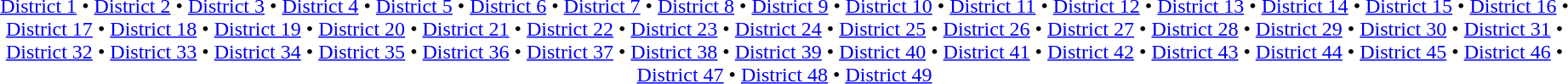<table id=toc class=toc summary=Contents>
<tr>
<td align=center><br><a href='#'>District 1</a> • <a href='#'>District 2</a> • <a href='#'>District 3</a> • <a href='#'>District 4</a> • <a href='#'>District 5</a> • <a href='#'>District 6</a> • <a href='#'>District 7</a> • <a href='#'>District 8</a> • <a href='#'>District 9</a> • <a href='#'>District 10</a> • <a href='#'>District 11</a> • <a href='#'>District 12</a> • <a href='#'>District 13</a> • <a href='#'>District 14</a> • <a href='#'>District 15</a> • <a href='#'>District 16</a> • <a href='#'>District 17</a> • <a href='#'>District 18</a> • <a href='#'>District 19</a> • <a href='#'>District 20</a> • <a href='#'>District 21</a> • <a href='#'>District 22</a> • <a href='#'>District 23</a> • <a href='#'>District 24</a> • <a href='#'>District 25</a> • <a href='#'>District 26</a> • <a href='#'>District 27</a> • <a href='#'>District 28</a> • <a href='#'>District 29</a> • <a href='#'>District 30</a> • <a href='#'>District 31</a> • <a href='#'>District 32</a> • <a href='#'>District 33</a> • <a href='#'>District 34</a> • <a href='#'>District 35</a> • <a href='#'>District 36</a> • <a href='#'>District 37</a> • <a href='#'>District 38</a> • <a href='#'>District 39</a> • <a href='#'>District 40</a> • <a href='#'>District 41</a> • <a href='#'>District 42</a> • <a href='#'>District 43</a> • <a href='#'>District 44</a> • <a href='#'>District 45</a> • <a href='#'>District 46</a> • <a href='#'>District 47</a> • <a href='#'>District 48</a> • <a href='#'>District 49</a></td>
</tr>
</table>
